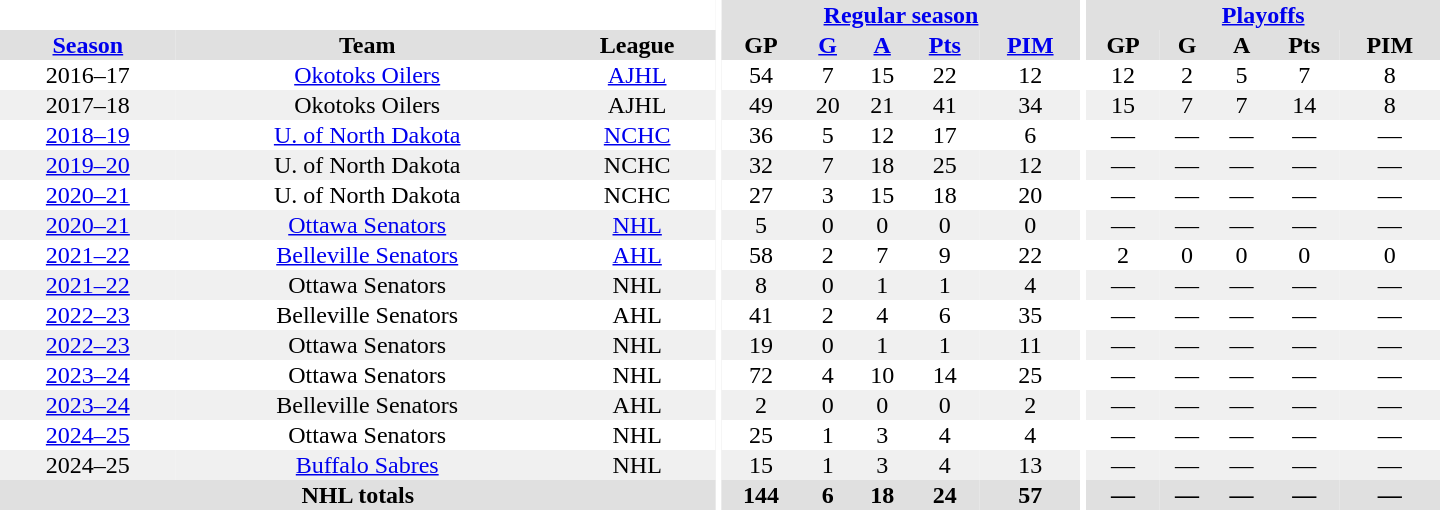<table border="0" cellpadding="1" cellspacing="0" style="text-align:center; width:60em">
<tr bgcolor="#e0e0e0">
<th colspan="3" bgcolor="#ffffff"></th>
<th rowspan="99" bgcolor="#ffffff"></th>
<th colspan="5"><a href='#'>Regular season</a></th>
<th rowspan="99" bgcolor="#ffffff"></th>
<th colspan="5"><a href='#'>Playoffs</a></th>
</tr>
<tr bgcolor="#e0e0e0">
<th><a href='#'>Season</a></th>
<th>Team</th>
<th>League</th>
<th>GP</th>
<th><a href='#'>G</a></th>
<th><a href='#'>A</a></th>
<th><a href='#'>Pts</a></th>
<th><a href='#'>PIM</a></th>
<th>GP</th>
<th>G</th>
<th>A</th>
<th>Pts</th>
<th>PIM</th>
</tr>
<tr>
<td>2016–17</td>
<td><a href='#'>Okotoks Oilers</a></td>
<td><a href='#'>AJHL</a></td>
<td>54</td>
<td>7</td>
<td>15</td>
<td>22</td>
<td>12</td>
<td>12</td>
<td>2</td>
<td>5</td>
<td>7</td>
<td>8</td>
</tr>
<tr bgcolor="#f0f0f0">
<td>2017–18</td>
<td>Okotoks Oilers</td>
<td>AJHL</td>
<td>49</td>
<td>20</td>
<td>21</td>
<td>41</td>
<td>34</td>
<td>15</td>
<td>7</td>
<td>7</td>
<td>14</td>
<td>8</td>
</tr>
<tr>
<td><a href='#'>2018–19</a></td>
<td><a href='#'>U. of North Dakota</a></td>
<td><a href='#'>NCHC</a></td>
<td>36</td>
<td>5</td>
<td>12</td>
<td>17</td>
<td>6</td>
<td>—</td>
<td>—</td>
<td>—</td>
<td>—</td>
<td>—</td>
</tr>
<tr bgcolor="#f0f0f0">
<td><a href='#'>2019–20</a></td>
<td>U. of North Dakota</td>
<td>NCHC</td>
<td>32</td>
<td>7</td>
<td>18</td>
<td>25</td>
<td>12</td>
<td>—</td>
<td>—</td>
<td>—</td>
<td>—</td>
<td>—</td>
</tr>
<tr>
<td><a href='#'>2020–21</a></td>
<td>U. of North Dakota</td>
<td>NCHC</td>
<td>27</td>
<td>3</td>
<td>15</td>
<td>18</td>
<td>20</td>
<td>—</td>
<td>—</td>
<td>—</td>
<td>—</td>
<td>—</td>
</tr>
<tr bgcolor="#f0f0f0">
<td><a href='#'>2020–21</a></td>
<td><a href='#'>Ottawa Senators</a></td>
<td><a href='#'>NHL</a></td>
<td>5</td>
<td>0</td>
<td>0</td>
<td>0</td>
<td>0</td>
<td>—</td>
<td>—</td>
<td>—</td>
<td>—</td>
<td>—</td>
</tr>
<tr>
<td><a href='#'>2021–22</a></td>
<td><a href='#'>Belleville Senators</a></td>
<td><a href='#'>AHL</a></td>
<td>58</td>
<td>2</td>
<td>7</td>
<td>9</td>
<td>22</td>
<td>2</td>
<td>0</td>
<td>0</td>
<td>0</td>
<td>0</td>
</tr>
<tr bgcolor="#f0f0f0">
<td><a href='#'>2021–22</a></td>
<td>Ottawa Senators</td>
<td>NHL</td>
<td>8</td>
<td>0</td>
<td>1</td>
<td>1</td>
<td>4</td>
<td>—</td>
<td>—</td>
<td>—</td>
<td>—</td>
<td>—</td>
</tr>
<tr>
<td><a href='#'>2022–23</a></td>
<td>Belleville Senators</td>
<td>AHL</td>
<td>41</td>
<td>2</td>
<td>4</td>
<td>6</td>
<td>35</td>
<td>—</td>
<td>—</td>
<td>—</td>
<td>—</td>
<td>—</td>
</tr>
<tr bgcolor="#f0f0f0">
<td><a href='#'>2022–23</a></td>
<td>Ottawa Senators</td>
<td>NHL</td>
<td>19</td>
<td>0</td>
<td>1</td>
<td>1</td>
<td>11</td>
<td>—</td>
<td>—</td>
<td>—</td>
<td>—</td>
<td>—</td>
</tr>
<tr>
<td><a href='#'>2023–24</a></td>
<td>Ottawa Senators</td>
<td>NHL</td>
<td>72</td>
<td>4</td>
<td>10</td>
<td>14</td>
<td>25</td>
<td>—</td>
<td>—</td>
<td>—</td>
<td>—</td>
<td>—</td>
</tr>
<tr bgcolor="#f0f0f0">
<td><a href='#'>2023–24</a></td>
<td>Belleville Senators</td>
<td>AHL</td>
<td>2</td>
<td>0</td>
<td>0</td>
<td>0</td>
<td>2</td>
<td>—</td>
<td>—</td>
<td>—</td>
<td>—</td>
<td>—</td>
</tr>
<tr>
<td><a href='#'>2024–25</a></td>
<td>Ottawa Senators</td>
<td>NHL</td>
<td>25</td>
<td>1</td>
<td>3</td>
<td>4</td>
<td>4</td>
<td>—</td>
<td>—</td>
<td>—</td>
<td>—</td>
<td>—</td>
</tr>
<tr bgcolor="#f0f0f0">
<td>2024–25</td>
<td><a href='#'>Buffalo Sabres</a></td>
<td>NHL</td>
<td>15</td>
<td>1</td>
<td>3</td>
<td>4</td>
<td>13</td>
<td>—</td>
<td>—</td>
<td>—</td>
<td>—</td>
<td>—</td>
</tr>
<tr bgcolor="#e0e0e0">
<th colspan="3">NHL totals</th>
<th>144</th>
<th>6</th>
<th>18</th>
<th>24</th>
<th>57</th>
<th>—</th>
<th>—</th>
<th>—</th>
<th>—</th>
<th>—</th>
</tr>
</table>
